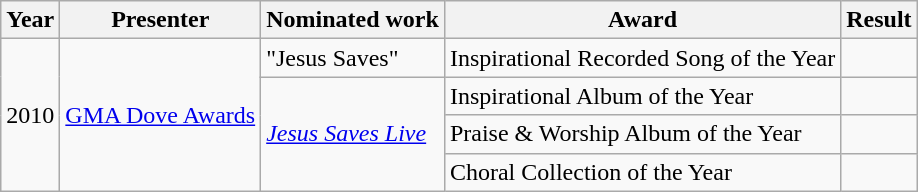<table class="wikitable">
<tr>
<th>Year</th>
<th>Presenter</th>
<th>Nominated work</th>
<th>Award</th>
<th>Result</th>
</tr>
<tr>
<td rowspan=4>2010</td>
<td rowspan=4><a href='#'>GMA Dove Awards</a></td>
<td>"Jesus Saves"</td>
<td>Inspirational Recorded Song of the Year</td>
<td></td>
</tr>
<tr>
<td rowspan=3><em><a href='#'>Jesus Saves Live</a></em></td>
<td>Inspirational Album of the Year</td>
<td></td>
</tr>
<tr>
<td>Praise & Worship Album of the Year</td>
<td></td>
</tr>
<tr>
<td>Choral Collection of the Year</td>
<td></td>
</tr>
</table>
